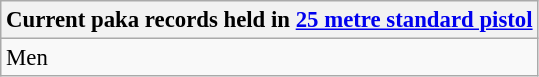<table class="wikitable" style="font-size: 95%;">
<tr>
<th colspan="7">Current paka records held in <a href='#'>25 metre standard pistol</a></th>
</tr>
<tr>
<td>Men<br></td>
</tr>
</table>
